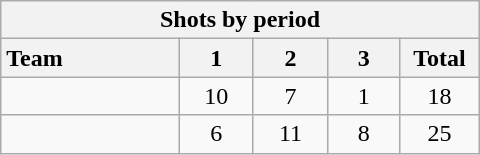<table class="wikitable" style="width:20em">
<tr>
<th colspan="5">Shots by period</th>
</tr>
<tr>
<th style="width:8em; text-align:left;">Team</th>
<th style="width:3em;">1</th>
<th style="width:3em;">2</th>
<th style="width:3em;">3</th>
<th style="width:3em;">Total</th>
</tr>
<tr style="text-align:center;">
<td style="text-align:left;"></td>
<td>10</td>
<td>7</td>
<td>1</td>
<td>18</td>
</tr>
<tr style="text-align:center;">
<td style="text-align:left;"></td>
<td>6</td>
<td>11</td>
<td>8</td>
<td>25</td>
</tr>
</table>
